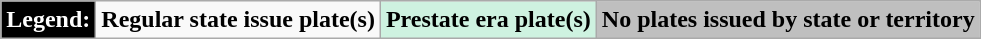<table class="wikitable">
<tr>
<td style="background: black; color: white;"><strong>Legend:</strong></td>
<td><strong>Regular state issue plate(s)</strong></td>
<td style="background:#CEF2E0";><strong>Prestate era plate(s)</strong></td>
<td style="background:#BFBFBF";><strong>No plates issued by state or territory</strong></td>
</tr>
</table>
